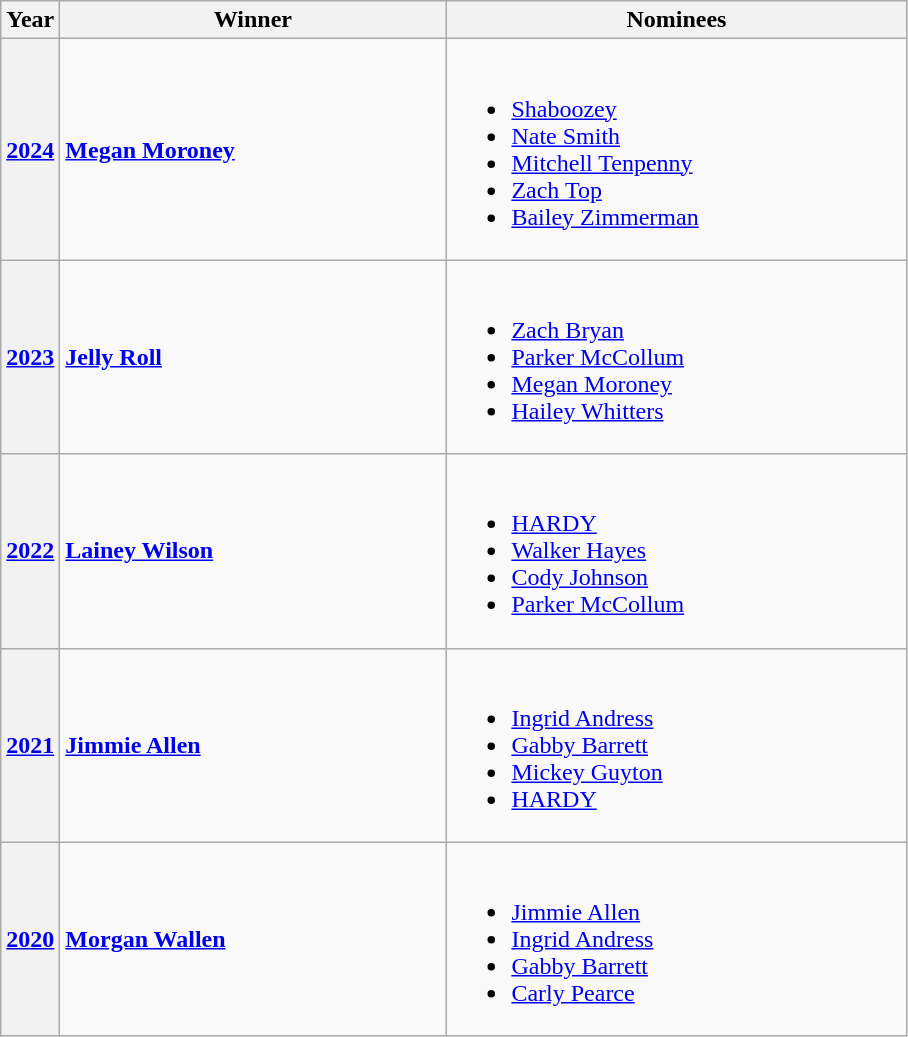<table class="wikitable sortable">
<tr>
<th bgcolor="#efefef">Year</th>
<th bgcolor="#efefef" width=250px>Winner</th>
<th bgcolor="#efefef" width=300px class=unsortable>Nominees</th>
</tr>
<tr>
<th><a href='#'>2024</a></th>
<td>  <strong><a href='#'>Megan Moroney</a></strong></td>
<td><br><ul><li><a href='#'>Shaboozey</a></li><li><a href='#'>Nate Smith</a></li><li><a href='#'>Mitchell Tenpenny</a></li><li><a href='#'>Zach Top</a></li><li><a href='#'>Bailey Zimmerman</a></li></ul></td>
</tr>
<tr>
<th><a href='#'>2023</a></th>
<td>  <strong><a href='#'>Jelly Roll</a></strong></td>
<td><br><ul><li><a href='#'>Zach Bryan</a></li><li><a href='#'>Parker McCollum</a></li><li><a href='#'>Megan Moroney</a></li><li><a href='#'>Hailey Whitters</a></li></ul></td>
</tr>
<tr>
<th><a href='#'>2022</a></th>
<td>  <strong><a href='#'>Lainey Wilson</a></strong></td>
<td><br><ul><li><a href='#'>HARDY</a></li><li><a href='#'>Walker Hayes</a></li><li><a href='#'>Cody Johnson</a></li><li><a href='#'>Parker McCollum</a></li></ul></td>
</tr>
<tr>
<th><a href='#'>2021</a></th>
<td>  <strong><a href='#'>Jimmie Allen</a></strong></td>
<td><br><ul><li><a href='#'>Ingrid Andress</a></li><li><a href='#'>Gabby Barrett</a></li><li><a href='#'>Mickey Guyton</a></li><li><a href='#'>HARDY</a></li></ul></td>
</tr>
<tr>
<th><a href='#'>2020</a></th>
<td> <strong><a href='#'>Morgan Wallen</a></strong></td>
<td><br><ul><li><a href='#'>Jimmie Allen</a></li><li><a href='#'>Ingrid Andress</a></li><li><a href='#'>Gabby Barrett</a></li><li><a href='#'>Carly Pearce</a></li></ul></td>
</tr>
</table>
